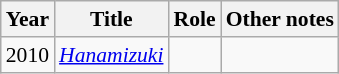<table class="wikitable" style="font-size: 90%;">
<tr>
<th>Year</th>
<th>Title</th>
<th>Role</th>
<th>Other notes</th>
</tr>
<tr>
<td>2010</td>
<td><em><a href='#'>Hanamizuki</a></em></td>
<td></td>
<td></td>
</tr>
</table>
